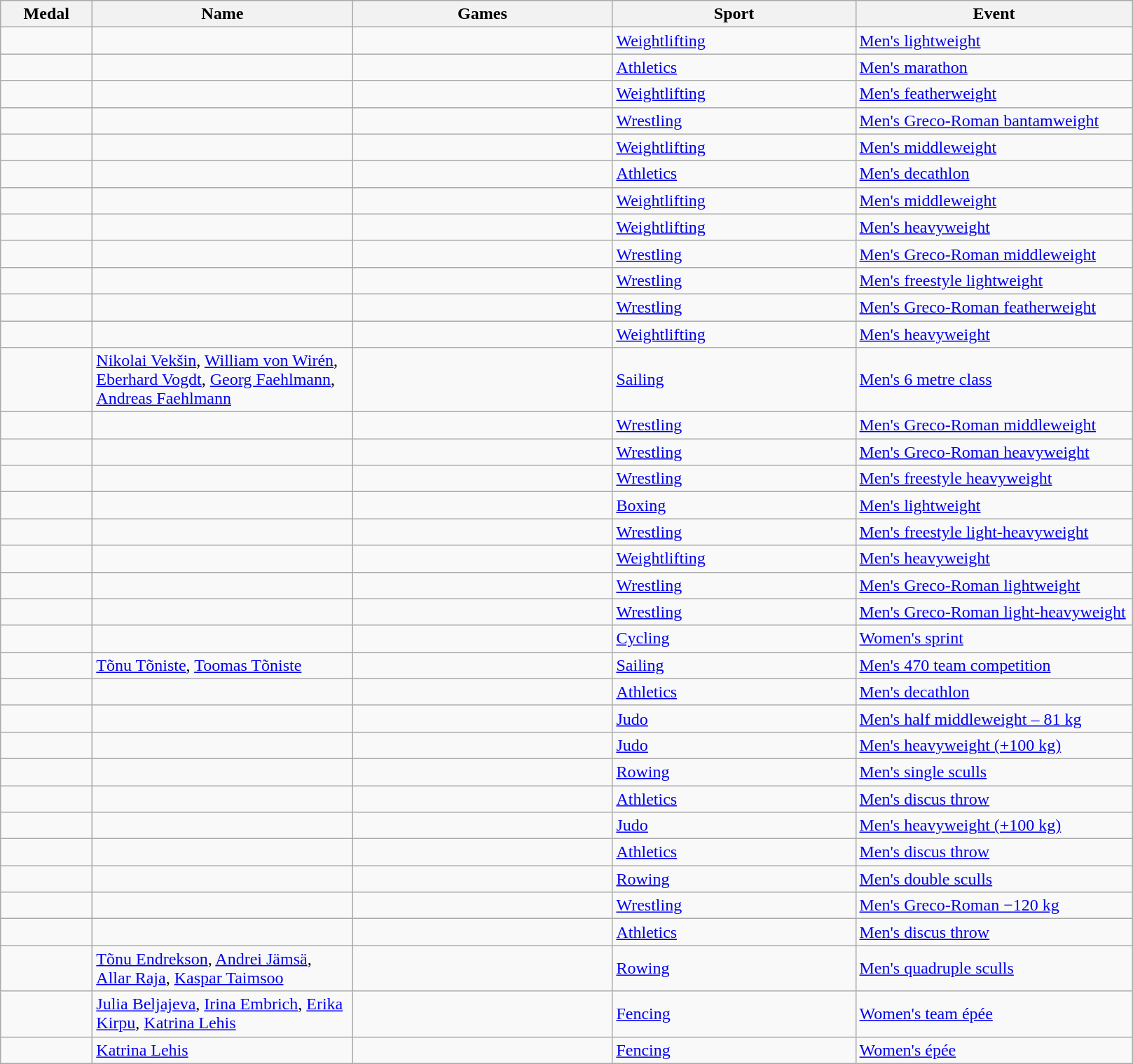<table class="wikitable sortable">
<tr>
<th style="width:5em">Medal</th>
<th style="width:15em">Name</th>
<th style="width:15em">Games</th>
<th style="width:14em">Sport</th>
<th style="width:16em">Event</th>
</tr>
<tr>
<td></td>
<td></td>
<td></td>
<td> <a href='#'>Weightlifting</a></td>
<td><a href='#'>Men's lightweight</a></td>
</tr>
<tr>
<td></td>
<td></td>
<td></td>
<td> <a href='#'>Athletics</a></td>
<td><a href='#'>Men's marathon</a></td>
</tr>
<tr>
<td></td>
<td></td>
<td></td>
<td> <a href='#'>Weightlifting</a></td>
<td><a href='#'>Men's featherweight</a></td>
</tr>
<tr>
<td></td>
<td></td>
<td></td>
<td> <a href='#'>Wrestling</a></td>
<td><a href='#'>Men's Greco-Roman bantamweight</a></td>
</tr>
<tr>
<td></td>
<td></td>
<td></td>
<td> <a href='#'>Weightlifting</a></td>
<td><a href='#'>Men's middleweight</a></td>
</tr>
<tr>
<td></td>
<td></td>
<td></td>
<td> <a href='#'>Athletics</a></td>
<td><a href='#'>Men's decathlon</a></td>
</tr>
<tr>
<td></td>
<td></td>
<td></td>
<td> <a href='#'>Weightlifting</a></td>
<td><a href='#'>Men's middleweight</a></td>
</tr>
<tr>
<td></td>
<td></td>
<td></td>
<td> <a href='#'>Weightlifting</a></td>
<td><a href='#'>Men's heavyweight</a></td>
</tr>
<tr>
<td></td>
<td></td>
<td></td>
<td> <a href='#'>Wrestling</a></td>
<td><a href='#'>Men's Greco-Roman middleweight</a></td>
</tr>
<tr>
<td></td>
<td></td>
<td></td>
<td> <a href='#'>Wrestling</a></td>
<td><a href='#'>Men's freestyle lightweight</a></td>
</tr>
<tr>
<td></td>
<td></td>
<td></td>
<td> <a href='#'>Wrestling</a></td>
<td><a href='#'>Men's Greco-Roman featherweight</a></td>
</tr>
<tr>
<td></td>
<td></td>
<td></td>
<td> <a href='#'>Weightlifting</a></td>
<td><a href='#'>Men's heavyweight</a></td>
</tr>
<tr>
<td></td>
<td><a href='#'>Nikolai Vekšin</a>, <a href='#'>William von Wirén</a>, <a href='#'>Eberhard Vogdt</a>, <a href='#'>Georg Faehlmann</a>, <a href='#'>Andreas Faehlmann</a></td>
<td></td>
<td> <a href='#'>Sailing</a></td>
<td><a href='#'>Men's 6 metre class</a></td>
</tr>
<tr>
<td></td>
<td></td>
<td></td>
<td> <a href='#'>Wrestling</a></td>
<td><a href='#'>Men's Greco-Roman middleweight</a></td>
</tr>
<tr>
<td></td>
<td></td>
<td></td>
<td> <a href='#'>Wrestling</a></td>
<td><a href='#'>Men's Greco-Roman heavyweight</a></td>
</tr>
<tr>
<td></td>
<td></td>
<td></td>
<td> <a href='#'>Wrestling</a></td>
<td><a href='#'>Men's freestyle heavyweight</a></td>
</tr>
<tr>
<td></td>
<td></td>
<td></td>
<td> <a href='#'>Boxing</a></td>
<td><a href='#'>Men's lightweight</a></td>
</tr>
<tr>
<td></td>
<td></td>
<td></td>
<td> <a href='#'>Wrestling</a></td>
<td><a href='#'>Men's freestyle light-heavyweight</a></td>
</tr>
<tr>
<td></td>
<td></td>
<td></td>
<td>  <a href='#'>Weightlifting</a></td>
<td><a href='#'>Men's heavyweight</a></td>
</tr>
<tr>
<td></td>
<td></td>
<td></td>
<td> <a href='#'>Wrestling</a></td>
<td><a href='#'>Men's Greco-Roman lightweight</a></td>
</tr>
<tr>
<td></td>
<td></td>
<td></td>
<td> <a href='#'>Wrestling</a></td>
<td><a href='#'>Men's Greco-Roman light-heavyweight</a></td>
</tr>
<tr>
<td></td>
<td></td>
<td></td>
<td> <a href='#'>Cycling</a></td>
<td><a href='#'>Women's sprint</a></td>
</tr>
<tr>
<td></td>
<td><a href='#'>Tõnu Tõniste</a>, <a href='#'>Toomas Tõniste</a></td>
<td></td>
<td> <a href='#'>Sailing</a></td>
<td><a href='#'>Men's 470 team competition</a></td>
</tr>
<tr>
<td></td>
<td></td>
<td></td>
<td> <a href='#'>Athletics</a></td>
<td><a href='#'>Men's decathlon</a></td>
</tr>
<tr>
<td></td>
<td></td>
<td></td>
<td> <a href='#'>Judo</a></td>
<td><a href='#'>Men's half middleweight – 81 kg</a></td>
</tr>
<tr>
<td></td>
<td></td>
<td></td>
<td> <a href='#'>Judo</a></td>
<td><a href='#'>Men's heavyweight (+100 kg)</a></td>
</tr>
<tr>
<td></td>
<td></td>
<td></td>
<td> <a href='#'>Rowing</a></td>
<td><a href='#'>Men's single sculls</a></td>
</tr>
<tr>
<td></td>
<td></td>
<td></td>
<td> <a href='#'>Athletics</a></td>
<td><a href='#'>Men's discus throw</a></td>
</tr>
<tr>
<td></td>
<td></td>
<td></td>
<td> <a href='#'>Judo</a></td>
<td><a href='#'>Men's heavyweight (+100 kg)</a></td>
</tr>
<tr>
<td></td>
<td></td>
<td></td>
<td> <a href='#'>Athletics</a></td>
<td><a href='#'>Men's discus throw</a></td>
</tr>
<tr>
<td></td>
<td><br></td>
<td></td>
<td> <a href='#'>Rowing</a></td>
<td><a href='#'>Men's double sculls</a></td>
</tr>
<tr>
<td></td>
<td></td>
<td></td>
<td> <a href='#'>Wrestling</a></td>
<td><a href='#'>Men's Greco-Roman −120 kg</a></td>
</tr>
<tr>
<td></td>
<td></td>
<td></td>
<td> <a href='#'>Athletics</a></td>
<td><a href='#'>Men's discus throw</a></td>
</tr>
<tr>
<td></td>
<td><a href='#'>Tõnu Endrekson</a>, <a href='#'>Andrei Jämsä</a>, <a href='#'>Allar Raja</a>, <a href='#'>Kaspar Taimsoo</a></td>
<td></td>
<td> <a href='#'>Rowing</a></td>
<td><a href='#'>Men's quadruple sculls</a></td>
</tr>
<tr>
<td></td>
<td><a href='#'>Julia Beljajeva</a>, <a href='#'>Irina Embrich</a>, <a href='#'>Erika Kirpu</a>, <a href='#'>Katrina Lehis</a></td>
<td></td>
<td> <a href='#'>Fencing</a></td>
<td><a href='#'>Women's team épée</a></td>
</tr>
<tr>
<td></td>
<td><a href='#'>Katrina Lehis</a></td>
<td></td>
<td> <a href='#'>Fencing</a></td>
<td><a href='#'>Women's épée</a></td>
</tr>
</table>
